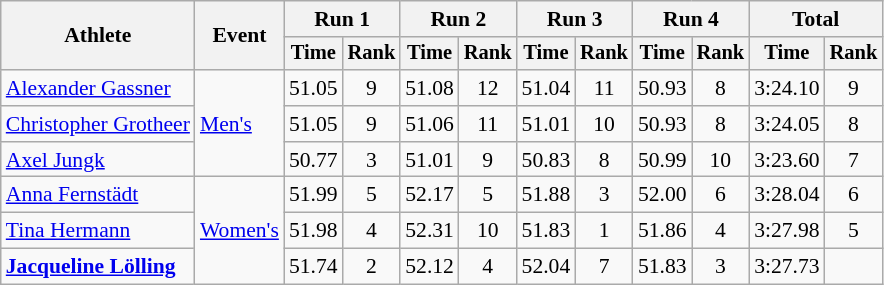<table class="wikitable" style="font-size:90%">
<tr>
<th rowspan="2">Athlete</th>
<th rowspan="2">Event</th>
<th colspan="2">Run 1</th>
<th colspan="2">Run 2</th>
<th colspan="2">Run 3</th>
<th colspan="2">Run 4</th>
<th colspan="2">Total</th>
</tr>
<tr style="font-size:95%">
<th>Time</th>
<th>Rank</th>
<th>Time</th>
<th>Rank</th>
<th>Time</th>
<th>Rank</th>
<th>Time</th>
<th>Rank</th>
<th>Time</th>
<th>Rank</th>
</tr>
<tr align=center>
<td align=left><a href='#'>Alexander Gassner</a></td>
<td align=left rowspan=3><a href='#'>Men's</a></td>
<td>51.05</td>
<td>9</td>
<td>51.08</td>
<td>12</td>
<td>51.04</td>
<td>11</td>
<td>50.93</td>
<td>8</td>
<td>3:24.10</td>
<td>9</td>
</tr>
<tr align=center>
<td align=left><a href='#'>Christopher Grotheer</a></td>
<td>51.05</td>
<td>9</td>
<td>51.06</td>
<td>11</td>
<td>51.01</td>
<td>10</td>
<td>50.93</td>
<td>8</td>
<td>3:24.05</td>
<td>8</td>
</tr>
<tr align=center>
<td align=left><a href='#'>Axel Jungk</a></td>
<td>50.77</td>
<td>3</td>
<td>51.01</td>
<td>9</td>
<td>50.83</td>
<td>8</td>
<td>50.99</td>
<td>10</td>
<td>3:23.60</td>
<td>7</td>
</tr>
<tr align=center>
<td align=left><a href='#'>Anna Fernstädt</a></td>
<td align=left rowspan=3><a href='#'>Women's</a></td>
<td>51.99</td>
<td>5</td>
<td>52.17</td>
<td>5</td>
<td>51.88</td>
<td>3</td>
<td>52.00</td>
<td>6</td>
<td>3:28.04</td>
<td>6</td>
</tr>
<tr align=center>
<td align=left><a href='#'>Tina Hermann</a></td>
<td>51.98</td>
<td>4</td>
<td>52.31</td>
<td>10</td>
<td>51.83</td>
<td>1</td>
<td>51.86</td>
<td>4</td>
<td>3:27.98</td>
<td>5</td>
</tr>
<tr align=center>
<td align=left><strong><a href='#'>Jacqueline Lölling</a></strong></td>
<td>51.74</td>
<td>2</td>
<td>52.12</td>
<td>4</td>
<td>52.04</td>
<td>7</td>
<td>51.83</td>
<td>3</td>
<td>3:27.73</td>
<td></td>
</tr>
</table>
